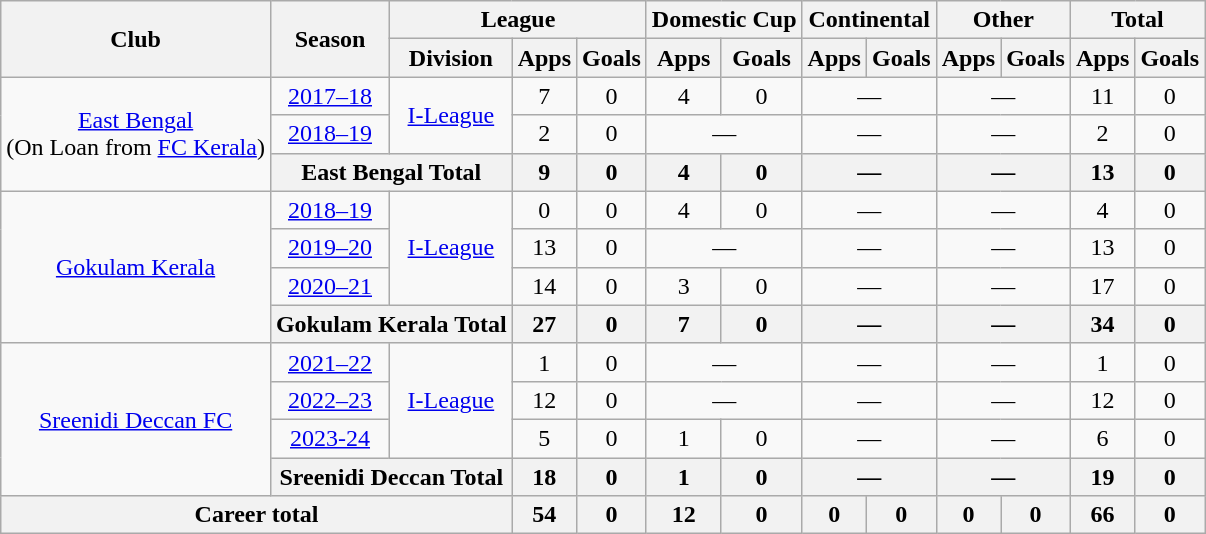<table class="wikitable" style="text-align: center;">
<tr>
<th rowspan="2">Club</th>
<th rowspan="2">Season</th>
<th colspan="3">League</th>
<th colspan="2">Domestic Cup</th>
<th colspan="2">Continental</th>
<th colspan="2">Other</th>
<th colspan="2">Total</th>
</tr>
<tr>
<th>Division</th>
<th>Apps</th>
<th>Goals</th>
<th>Apps</th>
<th>Goals</th>
<th>Apps</th>
<th>Goals</th>
<th>Apps</th>
<th>Goals</th>
<th>Apps</th>
<th>Goals</th>
</tr>
<tr>
<td rowspan="3"><a href='#'>East Bengal</a><br>(On Loan from <a href='#'>FC Kerala</a>)</td>
<td><a href='#'>2017–18</a></td>
<td rowspan="2"><a href='#'>I-League</a></td>
<td>7</td>
<td>0</td>
<td>4</td>
<td>0</td>
<td colspan="2">—</td>
<td colspan="2">—</td>
<td>11</td>
<td>0</td>
</tr>
<tr>
<td><a href='#'>2018–19</a></td>
<td>2</td>
<td>0</td>
<td colspan="2">—</td>
<td colspan="2">—</td>
<td colspan="2">—</td>
<td>2</td>
<td>0</td>
</tr>
<tr>
<th colspan="2">East Bengal Total</th>
<th>9</th>
<th>0</th>
<th>4</th>
<th>0</th>
<th colspan="2">—</th>
<th colspan="2">—</th>
<th>13</th>
<th>0</th>
</tr>
<tr>
<td rowspan="4"><a href='#'>Gokulam Kerala</a></td>
<td><a href='#'>2018–19</a></td>
<td rowspan="3"><a href='#'>I-League</a></td>
<td>0</td>
<td>0</td>
<td>4</td>
<td>0</td>
<td colspan="2">—</td>
<td colspan="2">—</td>
<td>4</td>
<td>0</td>
</tr>
<tr>
<td><a href='#'>2019–20</a></td>
<td>13</td>
<td>0</td>
<td colspan="2">—</td>
<td colspan="2">—</td>
<td colspan="2">—</td>
<td>13</td>
<td>0</td>
</tr>
<tr>
<td><a href='#'>2020–21</a></td>
<td>14</td>
<td>0</td>
<td>3</td>
<td>0</td>
<td colspan="2">—</td>
<td colspan="2">—</td>
<td>17</td>
<td>0</td>
</tr>
<tr>
<th colspan="2">Gokulam Kerala Total</th>
<th>27</th>
<th>0</th>
<th>7</th>
<th>0</th>
<th colspan="2">—</th>
<th colspan="2">—</th>
<th>34</th>
<th>0</th>
</tr>
<tr>
<td rowspan="4"><a href='#'>Sreenidi Deccan FC</a></td>
<td><a href='#'>2021–22</a></td>
<td rowspan="3"><a href='#'>I-League</a></td>
<td>1</td>
<td>0</td>
<td colspan="2">—</td>
<td colspan="2">—</td>
<td colspan="2">—</td>
<td>1</td>
<td>0</td>
</tr>
<tr>
<td><a href='#'>2022–23</a></td>
<td>12</td>
<td>0</td>
<td colspan="2">—</td>
<td colspan="2">—</td>
<td colspan="2">—</td>
<td>12</td>
<td>0</td>
</tr>
<tr>
<td><a href='#'>2023-24</a></td>
<td>5</td>
<td>0</td>
<td>1</td>
<td>0</td>
<td colspan="2">—</td>
<td colspan="2">—</td>
<td>6</td>
<td>0</td>
</tr>
<tr>
<th colspan="2">Sreenidi Deccan Total</th>
<th>18</th>
<th>0</th>
<th>1</th>
<th>0</th>
<th colspan="2">—</th>
<th colspan="2">—</th>
<th>19</th>
<th>0</th>
</tr>
<tr>
<th colspan="3">Career total</th>
<th>54</th>
<th>0</th>
<th>12</th>
<th>0</th>
<th>0</th>
<th>0</th>
<th>0</th>
<th>0</th>
<th>66</th>
<th>0</th>
</tr>
</table>
